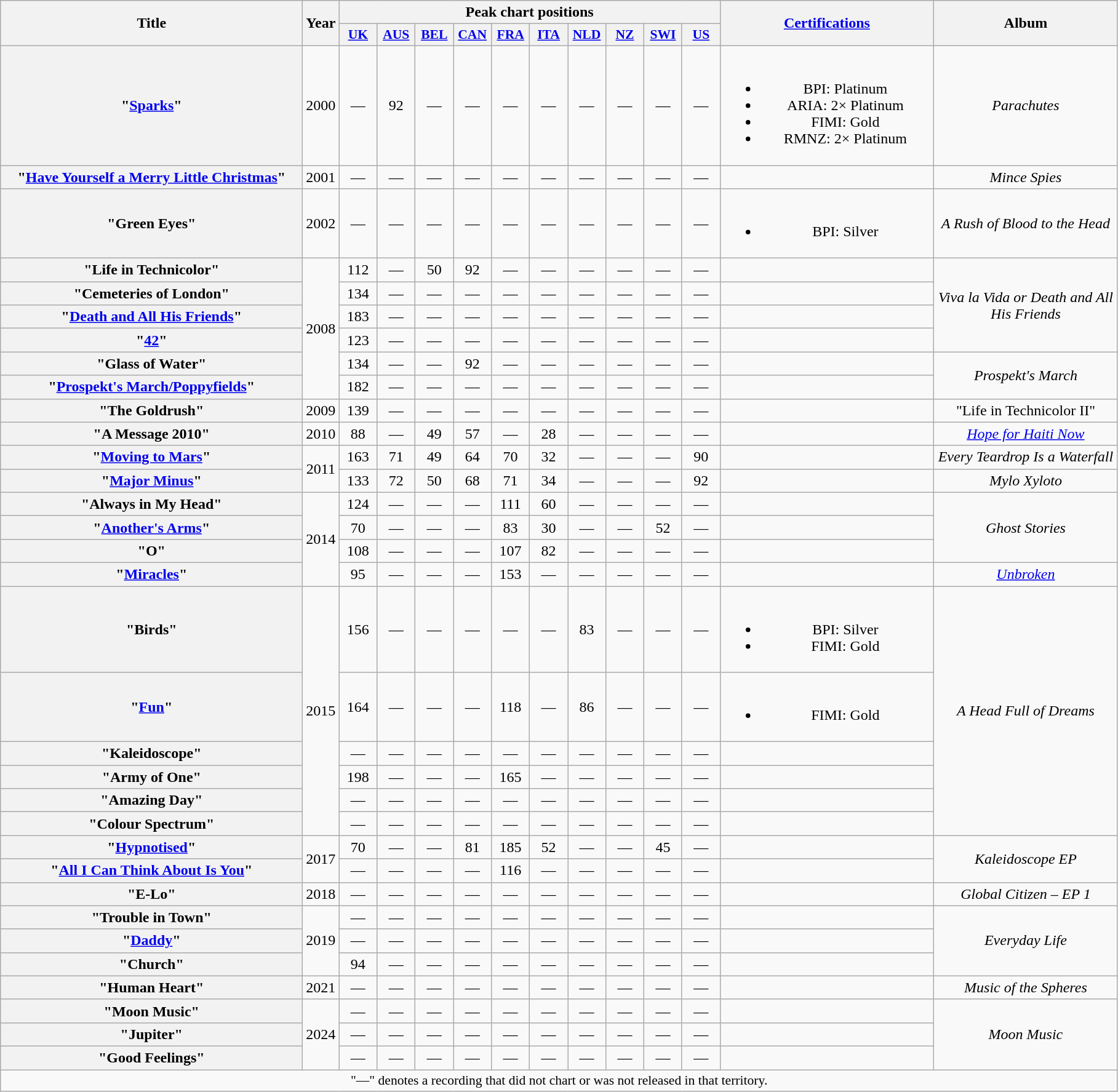<table class="wikitable plainrowheaders" style="text-align:center;">
<tr>
<th scope="col" rowspan="2" style="width:20em;">Title</th>
<th scope="col" rowspan="2">Year</th>
<th scope="col" colspan="10">Peak chart positions</th>
<th scope="col" rowspan="2" style="width:14em;"><a href='#'>Certifications</a></th>
<th scope="col" rowspan="2" style="width:12em;">Album</th>
</tr>
<tr>
<th scope="col" style="width:2.4em; font-size:90%;"><a href='#'>UK</a><br></th>
<th scope="col" style="width:2.4em; font-size:90%;"><a href='#'>AUS</a><br></th>
<th scope="col" style="width:2.4em; font-size:90%;"><a href='#'>BEL</a><br></th>
<th scope="col" style="width:2.4em; font-size:90%;"><a href='#'>CAN</a><br></th>
<th scope="col" style="width:2.4em; font-size:90%;"><a href='#'>FRA</a><br></th>
<th scope="col" style="width:2.4em; font-size:90%;"><a href='#'>ITA</a><br></th>
<th scope="col" style="width:2.4em; font-size:90%;"><a href='#'>NLD</a><br></th>
<th scope="col" style="width:2.4em; font-size:90%;"><a href='#'>NZ</a><br></th>
<th scope="col" style="width:2.4em; font-size:90%;"><a href='#'>SWI</a><br></th>
<th scope="col" style="width:2.4em; font-size:90%;"><a href='#'>US</a><br></th>
</tr>
<tr>
<th scope="row">"<a href='#'>Sparks</a>"</th>
<td>2000</td>
<td>—</td>
<td>92</td>
<td>—</td>
<td>—</td>
<td>—</td>
<td>—</td>
<td>—</td>
<td>—</td>
<td>—</td>
<td>—</td>
<td><br><ul><li>BPI: Platinum</li><li>ARIA: 2× Platinum</li><li>FIMI: Gold</li><li>RMNZ: 2× Platinum</li></ul></td>
<td><em>Parachutes</em></td>
</tr>
<tr>
<th scope="row">"<a href='#'>Have Yourself a Merry Little Christmas</a>"</th>
<td>2001</td>
<td>—</td>
<td>—</td>
<td>—</td>
<td>—</td>
<td>—</td>
<td>—</td>
<td>—</td>
<td>—</td>
<td>—</td>
<td>—</td>
<td></td>
<td><em>Mince Spies</em></td>
</tr>
<tr>
<th scope="row">"Green Eyes"</th>
<td>2002</td>
<td>—</td>
<td>—</td>
<td>—</td>
<td>—</td>
<td>—</td>
<td>—</td>
<td>—</td>
<td>—</td>
<td>—</td>
<td>—</td>
<td><br><ul><li>BPI: Silver</li></ul></td>
<td><em>A Rush of Blood to the Head</em></td>
</tr>
<tr>
<th scope="row">"Life in Technicolor"</th>
<td rowspan="6">2008</td>
<td>112</td>
<td>—</td>
<td>50</td>
<td>92</td>
<td>—</td>
<td>—</td>
<td>—</td>
<td>—</td>
<td>—</td>
<td>—</td>
<td></td>
<td rowspan="4"><em>Viva la Vida or Death and All His Friends</em></td>
</tr>
<tr>
<th scope="row">"Cemeteries of London"</th>
<td>134</td>
<td>—</td>
<td>—</td>
<td>—</td>
<td>—</td>
<td>—</td>
<td>—</td>
<td>—</td>
<td>—</td>
<td>—</td>
<td></td>
</tr>
<tr>
<th scope="row">"<a href='#'>Death and All His Friends</a>"</th>
<td>183</td>
<td>—</td>
<td>—</td>
<td>—</td>
<td>—</td>
<td>—</td>
<td>—</td>
<td>—</td>
<td>—</td>
<td>—</td>
<td></td>
</tr>
<tr>
<th scope="row">"<a href='#'>42</a>"</th>
<td>123</td>
<td>—</td>
<td>—</td>
<td>—</td>
<td>—</td>
<td>—</td>
<td>—</td>
<td>—</td>
<td>—</td>
<td>—</td>
<td></td>
</tr>
<tr>
<th scope="row">"Glass of Water"</th>
<td>134</td>
<td>—</td>
<td>—</td>
<td>92</td>
<td>—</td>
<td>—</td>
<td>—</td>
<td>—</td>
<td>—</td>
<td>—</td>
<td></td>
<td rowspan="2"><em>Prospekt's March</em></td>
</tr>
<tr>
<th scope="row">"<a href='#'>Prospekt's March/Poppyfields</a>"</th>
<td>182</td>
<td>—</td>
<td>—</td>
<td>—</td>
<td>—</td>
<td>—</td>
<td>—</td>
<td>—</td>
<td>—</td>
<td>—</td>
<td></td>
</tr>
<tr>
<th scope="row">"The Goldrush"</th>
<td>2009</td>
<td>139</td>
<td>—</td>
<td>—</td>
<td>—</td>
<td>—</td>
<td>—</td>
<td>—</td>
<td>—</td>
<td>—</td>
<td>—</td>
<td></td>
<td>"Life in Technicolor II"</td>
</tr>
<tr>
<th scope="row">"A Message 2010"</th>
<td>2010</td>
<td>88</td>
<td>—</td>
<td>49</td>
<td>57</td>
<td>—</td>
<td>28</td>
<td>—</td>
<td>—</td>
<td>—</td>
<td>—</td>
<td></td>
<td><em><a href='#'>Hope for Haiti Now</a></em></td>
</tr>
<tr>
<th scope="row">"<a href='#'>Moving to Mars</a>"</th>
<td rowspan="2">2011</td>
<td>163</td>
<td>71</td>
<td>49</td>
<td>64</td>
<td>70</td>
<td>32</td>
<td>—</td>
<td>—</td>
<td>—</td>
<td>90</td>
<td></td>
<td><em>Every Teardrop Is a Waterfall</em></td>
</tr>
<tr>
<th scope="row">"<a href='#'>Major Minus</a>"</th>
<td>133</td>
<td>72</td>
<td>50</td>
<td>68</td>
<td>71</td>
<td>34</td>
<td>—</td>
<td>—</td>
<td>—</td>
<td>92</td>
<td></td>
<td><em>Mylo Xyloto</em></td>
</tr>
<tr>
<th scope="row">"Always in My Head"</th>
<td rowspan="4">2014</td>
<td>124</td>
<td>—</td>
<td>—</td>
<td>—</td>
<td>111</td>
<td>60</td>
<td>—</td>
<td>—</td>
<td>—</td>
<td>—</td>
<td></td>
<td rowspan="3"><em>Ghost Stories</em></td>
</tr>
<tr>
<th scope="row">"<a href='#'>Another's Arms</a>"</th>
<td>70</td>
<td>—</td>
<td>—</td>
<td>—</td>
<td>83</td>
<td>30</td>
<td>—</td>
<td>—</td>
<td>52</td>
<td>—</td>
<td></td>
</tr>
<tr>
<th scope="row">"O"</th>
<td>108</td>
<td>—</td>
<td>—</td>
<td>—</td>
<td>107</td>
<td>82</td>
<td>—</td>
<td>—</td>
<td>—</td>
<td>—</td>
<td></td>
</tr>
<tr>
<th scope="row">"<a href='#'>Miracles</a>"</th>
<td>95</td>
<td>—</td>
<td>—</td>
<td>—</td>
<td>153</td>
<td>—</td>
<td>—</td>
<td>—</td>
<td>—</td>
<td>—</td>
<td></td>
<td><em><a href='#'>Unbroken</a></em></td>
</tr>
<tr>
<th scope="row">"Birds"</th>
<td rowspan="6">2015</td>
<td>156</td>
<td>—</td>
<td>—</td>
<td>—</td>
<td>—</td>
<td>—</td>
<td>83</td>
<td>—</td>
<td>—</td>
<td>—</td>
<td><br><ul><li>BPI: Silver</li><li>FIMI: Gold</li></ul></td>
<td rowspan="6"><em>A Head Full of Dreams</em></td>
</tr>
<tr>
<th scope="row">"<a href='#'>Fun</a>"<br></th>
<td>164</td>
<td>—</td>
<td>—</td>
<td>—</td>
<td>118</td>
<td>—</td>
<td>86</td>
<td>—</td>
<td>—</td>
<td>—</td>
<td><br><ul><li>FIMI: Gold</li></ul></td>
</tr>
<tr>
<th scope="row">"Kaleidoscope"</th>
<td>—</td>
<td>—</td>
<td>—</td>
<td>—</td>
<td>—</td>
<td>—</td>
<td>—</td>
<td>—</td>
<td>—</td>
<td>—</td>
<td></td>
</tr>
<tr>
<th scope="row">"Army of One"</th>
<td>198</td>
<td>—</td>
<td>—</td>
<td>—</td>
<td>165</td>
<td>—</td>
<td>—</td>
<td>—</td>
<td>—</td>
<td>—</td>
<td></td>
</tr>
<tr>
<th scope="row">"Amazing Day"</th>
<td>—</td>
<td>—</td>
<td>—</td>
<td>—</td>
<td>—</td>
<td>—</td>
<td>—</td>
<td>—</td>
<td>—</td>
<td>—</td>
<td></td>
</tr>
<tr>
<th scope="row">"Colour Spectrum"</th>
<td>—</td>
<td>—</td>
<td>—</td>
<td>—</td>
<td>—</td>
<td>—</td>
<td>—</td>
<td>—</td>
<td>—</td>
<td>—</td>
<td></td>
</tr>
<tr>
<th scope="row">"<a href='#'>Hypnotised</a>"</th>
<td rowspan="2">2017</td>
<td>70</td>
<td>—</td>
<td>—</td>
<td>81</td>
<td>185</td>
<td>52</td>
<td>—</td>
<td>—</td>
<td>45</td>
<td>—</td>
<td></td>
<td rowspan="2"><em>Kaleidoscope EP</em></td>
</tr>
<tr>
<th scope="row">"<a href='#'>All I Can Think About Is You</a>"</th>
<td>—</td>
<td>—</td>
<td>—</td>
<td>—</td>
<td>116</td>
<td>—</td>
<td>—</td>
<td>—</td>
<td>—</td>
<td>—</td>
<td></td>
</tr>
<tr>
<th scope="row">"E-Lo" <br></th>
<td>2018</td>
<td>—</td>
<td>—</td>
<td>—</td>
<td>—</td>
<td>—</td>
<td>—</td>
<td>—</td>
<td>—</td>
<td>—</td>
<td>—</td>
<td></td>
<td><em>Global Citizen – EP 1</em></td>
</tr>
<tr>
<th scope="row">"Trouble in Town"</th>
<td rowspan="3">2019</td>
<td>—</td>
<td>—</td>
<td>—</td>
<td>—</td>
<td>—</td>
<td>—</td>
<td>—</td>
<td>—</td>
<td>—</td>
<td>—</td>
<td></td>
<td rowspan="3"><em>Everyday Life</em></td>
</tr>
<tr>
<th scope="row">"<a href='#'>Daddy</a>"</th>
<td>—</td>
<td>—</td>
<td>—</td>
<td>—</td>
<td>—</td>
<td>—</td>
<td>—</td>
<td>—</td>
<td>—</td>
<td>—</td>
<td></td>
</tr>
<tr>
<th scope="row">"Church"</th>
<td>94</td>
<td>—</td>
<td>—</td>
<td>—</td>
<td>—</td>
<td>—</td>
<td>—</td>
<td>—</td>
<td>—</td>
<td>—</td>
<td></td>
</tr>
<tr>
<th scope="row">"Human Heart"<br></th>
<td>2021</td>
<td>—</td>
<td>—</td>
<td>—</td>
<td>—</td>
<td>—</td>
<td>—</td>
<td>—</td>
<td>—</td>
<td>—</td>
<td>—</td>
<td></td>
<td><em>Music of the Spheres</em></td>
</tr>
<tr>
<th scope="row">"Moon Music"<br></th>
<td rowspan="3">2024</td>
<td>—</td>
<td>—</td>
<td>—</td>
<td>—</td>
<td>—</td>
<td>—</td>
<td>—</td>
<td>—</td>
<td>—</td>
<td>—</td>
<td></td>
<td rowspan="3"><em>Moon Music</em></td>
</tr>
<tr>
<th scope="row">"Jupiter"</th>
<td>—</td>
<td>—</td>
<td>—</td>
<td>—</td>
<td>—</td>
<td>—</td>
<td>—</td>
<td>—</td>
<td>—</td>
<td>—</td>
<td></td>
</tr>
<tr>
<th scope="row">"Good Feelings"<br></th>
<td>—</td>
<td>—</td>
<td>—</td>
<td>—</td>
<td>—</td>
<td>—</td>
<td>—</td>
<td>—</td>
<td>—</td>
<td>—</td>
<td></td>
</tr>
<tr>
<td colspan="14" style="font-size:90%">"—" denotes a recording that did not chart or was not released in that territory.</td>
</tr>
</table>
